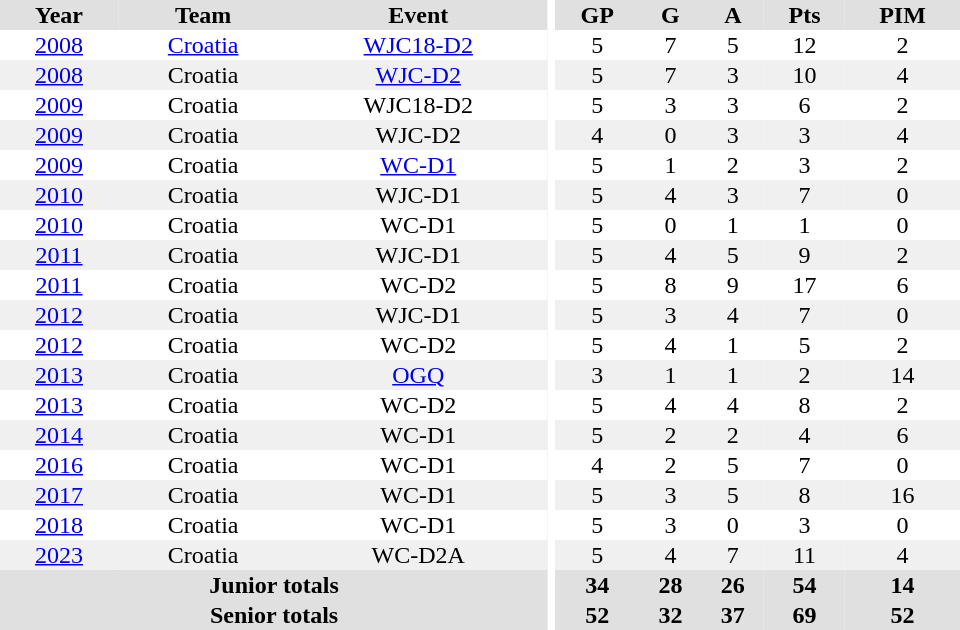<table border="0" cellpadding="1" cellspacing="0" ID="Table3" style="text-align:center; width:40em">
<tr bgcolor="#e0e0e0">
<th>Year</th>
<th>Team</th>
<th>Event</th>
<th rowspan="99" bgcolor="#ffffff"></th>
<th>GP</th>
<th>G</th>
<th>A</th>
<th>Pts</th>
<th>PIM</th>
</tr>
<tr>
<td><a href='#'>2008</a></td>
<td><a href='#'>Croatia</a></td>
<td><a href='#'>WJC18-D2</a></td>
<td>5</td>
<td>7</td>
<td>5</td>
<td>12</td>
<td>2</td>
</tr>
<tr bgcolor="#f0f0f0">
<td><a href='#'>2008</a></td>
<td>Croatia</td>
<td><a href='#'>WJC-D2</a></td>
<td>5</td>
<td>7</td>
<td>3</td>
<td>10</td>
<td>4</td>
</tr>
<tr>
<td><a href='#'>2009</a></td>
<td>Croatia</td>
<td>WJC18-D2</td>
<td>5</td>
<td>3</td>
<td>3</td>
<td>6</td>
<td>2</td>
</tr>
<tr bgcolor="#f0f0f0">
<td><a href='#'>2009</a></td>
<td>Croatia</td>
<td>WJC-D2</td>
<td>4</td>
<td>0</td>
<td>3</td>
<td>3</td>
<td>4</td>
</tr>
<tr>
<td><a href='#'>2009</a></td>
<td>Croatia</td>
<td><a href='#'>WC-D1</a></td>
<td>5</td>
<td>1</td>
<td>2</td>
<td>3</td>
<td>2</td>
</tr>
<tr bgcolor="#f0f0f0">
<td><a href='#'>2010</a></td>
<td>Croatia</td>
<td>WJC-D1</td>
<td>5</td>
<td>4</td>
<td>3</td>
<td>7</td>
<td>0</td>
</tr>
<tr>
<td><a href='#'>2010</a></td>
<td>Croatia</td>
<td>WC-D1</td>
<td>5</td>
<td>0</td>
<td>1</td>
<td>1</td>
<td>0</td>
</tr>
<tr bgcolor="#f0f0f0">
<td><a href='#'>2011</a></td>
<td>Croatia</td>
<td>WJC-D1</td>
<td>5</td>
<td>4</td>
<td>5</td>
<td>9</td>
<td>2</td>
</tr>
<tr>
<td><a href='#'>2011</a></td>
<td>Croatia</td>
<td>WC-D2</td>
<td>5</td>
<td>8</td>
<td>9</td>
<td>17</td>
<td>6</td>
</tr>
<tr bgcolor="#f0f0f0">
<td><a href='#'>2012</a></td>
<td>Croatia</td>
<td>WJC-D1</td>
<td>5</td>
<td>3</td>
<td>4</td>
<td>7</td>
<td>0</td>
</tr>
<tr>
<td><a href='#'>2012</a></td>
<td>Croatia</td>
<td>WC-D2</td>
<td>5</td>
<td>4</td>
<td>1</td>
<td>5</td>
<td>2</td>
</tr>
<tr bgcolor="#f0f0f0">
<td><a href='#'>2013</a></td>
<td>Croatia</td>
<td><a href='#'>OGQ</a></td>
<td>3</td>
<td>1</td>
<td>1</td>
<td>2</td>
<td>14</td>
</tr>
<tr>
<td><a href='#'>2013</a></td>
<td>Croatia</td>
<td>WC-D2</td>
<td>5</td>
<td>4</td>
<td>4</td>
<td>8</td>
<td>2</td>
</tr>
<tr bgcolor="#f0f0f0">
<td><a href='#'>2014</a></td>
<td>Croatia</td>
<td>WC-D1</td>
<td>5</td>
<td>2</td>
<td>2</td>
<td>4</td>
<td>6</td>
</tr>
<tr>
<td><a href='#'>2016</a></td>
<td>Croatia</td>
<td>WC-D1</td>
<td>4</td>
<td>2</td>
<td>5</td>
<td>7</td>
<td>0</td>
</tr>
<tr bgcolor="#f0f0f0">
<td><a href='#'>2017</a></td>
<td>Croatia</td>
<td>WC-D1</td>
<td>5</td>
<td>3</td>
<td>5</td>
<td>8</td>
<td>16</td>
</tr>
<tr>
<td><a href='#'>2018</a></td>
<td>Croatia</td>
<td>WC-D1</td>
<td>5</td>
<td>3</td>
<td>0</td>
<td>3</td>
<td>0</td>
</tr>
<tr bgcolor="#f0f0f0">
<td><a href='#'>2023</a></td>
<td>Croatia</td>
<td>WC-D2A</td>
<td>5</td>
<td>4</td>
<td>7</td>
<td>11</td>
<td>4</td>
</tr>
<tr bgcolor="#e0e0e0">
<th colspan="3">Junior totals</th>
<th>34</th>
<th>28</th>
<th>26</th>
<th>54</th>
<th>14</th>
</tr>
<tr bgcolor="#e0e0e0">
<th colspan="3">Senior totals</th>
<th>52</th>
<th>32</th>
<th>37</th>
<th>69</th>
<th>52</th>
</tr>
</table>
